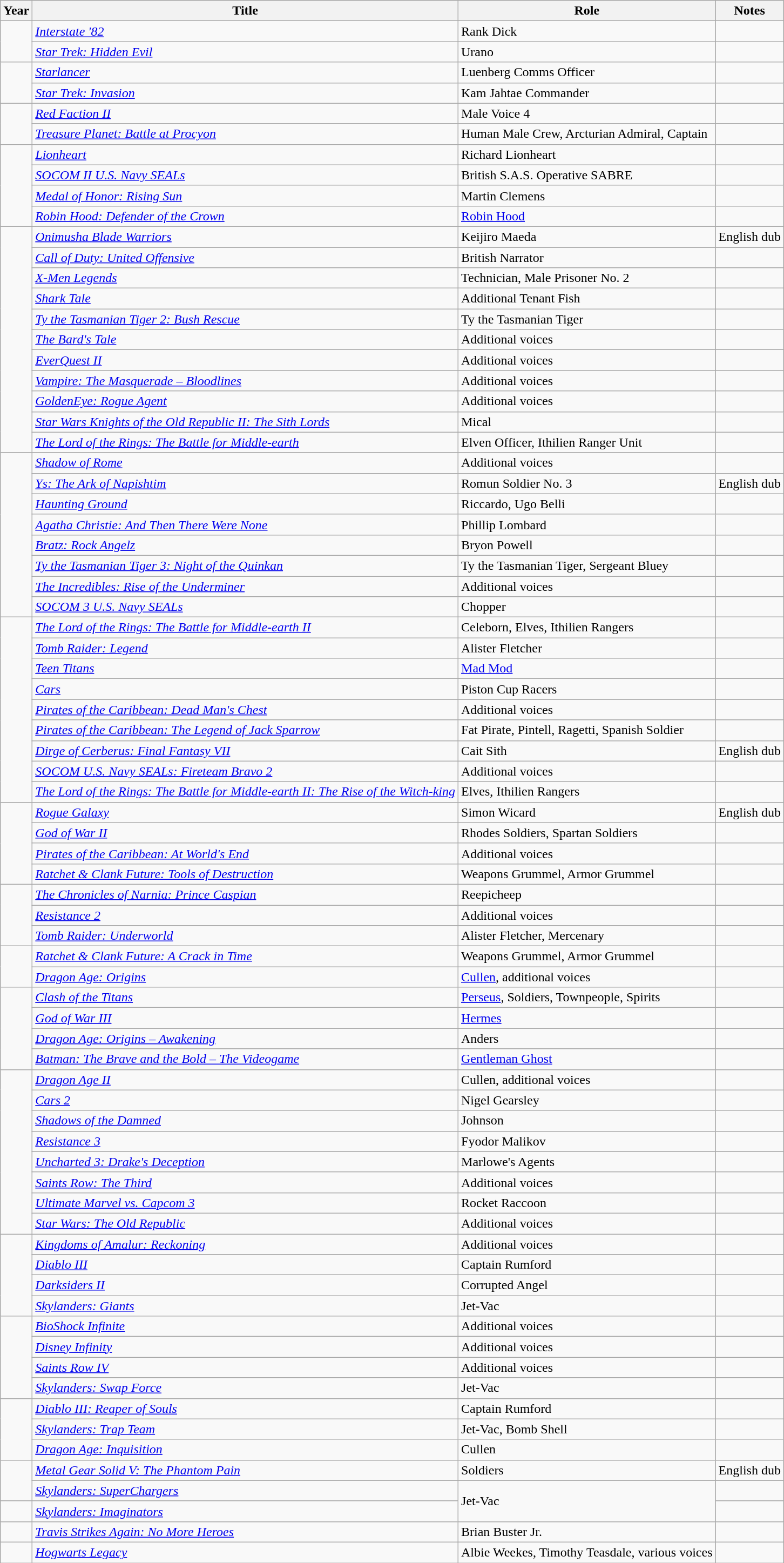<table class="wikitable sortable">
<tr>
<th>Year</th>
<th>Title</th>
<th>Role</th>
<th class="unsortable">Notes</th>
</tr>
<tr>
<td rowspan="2"></td>
<td><em><a href='#'>Interstate '82</a></em></td>
<td>Rank Dick</td>
<td></td>
</tr>
<tr>
<td><em><a href='#'>Star Trek: Hidden Evil</a></em></td>
<td>Urano</td>
<td></td>
</tr>
<tr>
<td rowspan="2"></td>
<td><em><a href='#'>Starlancer</a></em></td>
<td>Luenberg Comms Officer</td>
<td></td>
</tr>
<tr>
<td><em><a href='#'>Star Trek: Invasion</a></em></td>
<td>Kam Jahtae Commander</td>
<td></td>
</tr>
<tr>
<td rowspan="2"></td>
<td><em><a href='#'>Red Faction II</a></em></td>
<td>Male Voice 4</td>
<td></td>
</tr>
<tr>
<td><em><a href='#'>Treasure Planet: Battle at Procyon</a></em></td>
<td>Human Male Crew, Arcturian Admiral, Captain</td>
<td></td>
</tr>
<tr>
<td rowspan="4"></td>
<td><em><a href='#'>Lionheart</a></em></td>
<td>Richard Lionheart</td>
<td></td>
</tr>
<tr>
<td><em><a href='#'>SOCOM II U.S. Navy SEALs</a></em></td>
<td>British S.A.S. Operative SABRE</td>
<td></td>
</tr>
<tr>
<td><em><a href='#'>Medal of Honor: Rising Sun</a></em></td>
<td>Martin Clemens</td>
<td></td>
</tr>
<tr>
<td><em><a href='#'>Robin Hood: Defender of the Crown</a></em></td>
<td><a href='#'>Robin Hood</a></td>
<td></td>
</tr>
<tr>
<td rowspan="11"></td>
<td><em><a href='#'>Onimusha Blade Warriors</a></em></td>
<td>Keijiro Maeda</td>
<td>English dub</td>
</tr>
<tr>
<td><em><a href='#'>Call of Duty: United Offensive</a></em></td>
<td>British Narrator</td>
<td></td>
</tr>
<tr>
<td><em><a href='#'>X-Men Legends</a></em></td>
<td>Technician, Male Prisoner No. 2</td>
<td></td>
</tr>
<tr>
<td><em><a href='#'>Shark Tale</a></em></td>
<td>Additional Tenant Fish</td>
<td></td>
</tr>
<tr>
<td><em><a href='#'>Ty the Tasmanian Tiger 2: Bush Rescue</a></em></td>
<td>Ty the Tasmanian Tiger</td>
<td></td>
</tr>
<tr>
<td><em><a href='#'>The Bard's Tale</a></em></td>
<td>Additional voices</td>
<td></td>
</tr>
<tr>
<td><em><a href='#'>EverQuest II</a></em></td>
<td>Additional voices</td>
<td></td>
</tr>
<tr>
<td><em><a href='#'>Vampire: The Masquerade – Bloodlines</a></em></td>
<td>Additional voices</td>
<td></td>
</tr>
<tr>
<td><em><a href='#'>GoldenEye: Rogue Agent</a></em></td>
<td>Additional voices</td>
<td></td>
</tr>
<tr>
<td><em><a href='#'>Star Wars Knights of the Old Republic II: The Sith Lords</a></em></td>
<td>Mical</td>
<td></td>
</tr>
<tr>
<td><em><a href='#'>The Lord of the Rings: The Battle for Middle-earth</a></em></td>
<td>Elven Officer, Ithilien Ranger Unit</td>
<td></td>
</tr>
<tr>
<td rowspan="8"></td>
<td><em><a href='#'>Shadow of Rome</a></em></td>
<td>Additional voices</td>
<td></td>
</tr>
<tr>
<td><em><a href='#'>Ys: The Ark of Napishtim</a></em></td>
<td>Romun Soldier No. 3</td>
<td>English dub</td>
</tr>
<tr>
<td><em><a href='#'>Haunting Ground</a></em></td>
<td>Riccardo, Ugo Belli</td>
<td></td>
</tr>
<tr>
<td><em><a href='#'>Agatha Christie: And Then There Were None</a></em></td>
<td>Phillip Lombard</td>
<td></td>
</tr>
<tr>
<td><em><a href='#'>Bratz: Rock Angelz</a></em></td>
<td>Bryon Powell</td>
<td></td>
</tr>
<tr>
<td><em><a href='#'>Ty the Tasmanian Tiger 3: Night of the Quinkan</a></em></td>
<td>Ty the Tasmanian Tiger, Sergeant Bluey</td>
<td></td>
</tr>
<tr>
<td><em><a href='#'>The Incredibles: Rise of the Underminer</a></em></td>
<td>Additional voices</td>
<td></td>
</tr>
<tr>
<td><em><a href='#'>SOCOM 3 U.S. Navy SEALs</a></em></td>
<td>Chopper</td>
<td></td>
</tr>
<tr>
<td rowspan="9"></td>
<td><em><a href='#'>The Lord of the Rings: The Battle for Middle-earth II</a></em></td>
<td>Celeborn, Elves, Ithilien Rangers</td>
<td></td>
</tr>
<tr>
<td><em><a href='#'>Tomb Raider: Legend</a></em></td>
<td>Alister Fletcher</td>
<td></td>
</tr>
<tr>
<td><em><a href='#'>Teen Titans</a></em></td>
<td><a href='#'>Mad Mod</a></td>
<td></td>
</tr>
<tr>
<td><em><a href='#'>Cars</a></em></td>
<td>Piston Cup Racers</td>
<td></td>
</tr>
<tr>
<td><em><a href='#'>Pirates of the Caribbean: Dead Man's Chest</a></em></td>
<td>Additional voices</td>
<td></td>
</tr>
<tr>
<td><em><a href='#'>Pirates of the Caribbean: The Legend of Jack Sparrow</a></em></td>
<td>Fat Pirate, Pintell, Ragetti, Spanish Soldier</td>
<td></td>
</tr>
<tr>
<td><em><a href='#'>Dirge of Cerberus: Final Fantasy VII</a></em></td>
<td>Cait Sith</td>
<td>English dub</td>
</tr>
<tr>
<td><em><a href='#'>SOCOM U.S. Navy SEALs: Fireteam Bravo 2</a></em></td>
<td>Additional voices</td>
<td></td>
</tr>
<tr>
<td><em><a href='#'>The Lord of the Rings: The Battle for Middle-earth II: The Rise of the Witch-king</a></em></td>
<td>Elves, Ithilien Rangers</td>
<td></td>
</tr>
<tr>
<td rowspan="4"></td>
<td><em><a href='#'>Rogue Galaxy</a></em></td>
<td>Simon Wicard</td>
<td>English dub</td>
</tr>
<tr>
<td><em><a href='#'>God of War II</a></em></td>
<td>Rhodes Soldiers, Spartan Soldiers</td>
<td></td>
</tr>
<tr>
<td><em><a href='#'>Pirates of the Caribbean: At World's End</a></em></td>
<td>Additional voices</td>
<td></td>
</tr>
<tr>
<td><em><a href='#'>Ratchet & Clank Future: Tools of Destruction</a></em></td>
<td>Weapons Grummel, Armor Grummel</td>
<td></td>
</tr>
<tr>
<td rowspan="3"></td>
<td><em><a href='#'>The Chronicles of Narnia: Prince Caspian</a></em></td>
<td>Reepicheep</td>
<td></td>
</tr>
<tr>
<td><em><a href='#'>Resistance 2</a></em></td>
<td>Additional voices</td>
<td></td>
</tr>
<tr>
<td><em><a href='#'>Tomb Raider: Underworld</a></em></td>
<td>Alister Fletcher, Mercenary</td>
<td></td>
</tr>
<tr>
<td rowspan="2"></td>
<td><em><a href='#'>Ratchet & Clank Future: A Crack in Time</a></em></td>
<td>Weapons Grummel, Armor Grummel</td>
<td></td>
</tr>
<tr>
<td><em><a href='#'>Dragon Age: Origins</a></em></td>
<td><a href='#'>Cullen</a>, additional voices</td>
<td></td>
</tr>
<tr>
<td rowspan="4"></td>
<td><em><a href='#'>Clash of the Titans</a></em></td>
<td><a href='#'>Perseus</a>, Soldiers, Townpeople, Spirits</td>
<td></td>
</tr>
<tr>
<td><em><a href='#'>God of War III</a></em></td>
<td><a href='#'>Hermes</a></td>
<td></td>
</tr>
<tr>
<td><em><a href='#'>Dragon Age: Origins – Awakening</a></em></td>
<td>Anders</td>
<td></td>
</tr>
<tr>
<td><em><a href='#'>Batman: The Brave and the Bold – The Videogame</a></em></td>
<td><a href='#'>Gentleman Ghost</a></td>
<td></td>
</tr>
<tr>
<td rowspan="8"></td>
<td><em><a href='#'>Dragon Age II</a></em></td>
<td>Cullen, additional voices</td>
<td></td>
</tr>
<tr>
<td><em><a href='#'>Cars 2</a></em></td>
<td>Nigel Gearsley</td>
<td></td>
</tr>
<tr>
<td><em><a href='#'>Shadows of the Damned</a></em></td>
<td>Johnson</td>
<td></td>
</tr>
<tr>
<td><em><a href='#'>Resistance 3</a></em></td>
<td>Fyodor Malikov</td>
<td></td>
</tr>
<tr>
<td><em><a href='#'>Uncharted 3: Drake's Deception</a></em></td>
<td>Marlowe's Agents</td>
<td></td>
</tr>
<tr>
<td><em><a href='#'>Saints Row: The Third</a></em></td>
<td>Additional voices</td>
<td></td>
</tr>
<tr>
<td><em><a href='#'>Ultimate Marvel vs. Capcom 3</a></em></td>
<td>Rocket Raccoon</td>
<td></td>
</tr>
<tr>
<td><em><a href='#'>Star Wars: The Old Republic</a></em></td>
<td>Additional voices</td>
<td></td>
</tr>
<tr>
<td rowspan="4"></td>
<td><em><a href='#'>Kingdoms of Amalur: Reckoning</a></em></td>
<td>Additional voices</td>
<td></td>
</tr>
<tr>
<td><em><a href='#'>Diablo III</a></em></td>
<td>Captain Rumford</td>
<td></td>
</tr>
<tr>
<td><em><a href='#'>Darksiders II</a></em></td>
<td>Corrupted Angel</td>
<td></td>
</tr>
<tr>
<td><em><a href='#'>Skylanders: Giants</a></em></td>
<td>Jet-Vac</td>
<td></td>
</tr>
<tr>
<td rowspan="4"></td>
<td><em><a href='#'>BioShock Infinite</a></em></td>
<td>Additional voices</td>
<td></td>
</tr>
<tr>
<td><em><a href='#'>Disney Infinity</a></em></td>
<td>Additional voices</td>
<td></td>
</tr>
<tr>
<td><em><a href='#'>Saints Row IV</a></em></td>
<td>Additional voices</td>
<td></td>
</tr>
<tr>
<td><em><a href='#'>Skylanders: Swap Force</a></em></td>
<td>Jet-Vac</td>
<td></td>
</tr>
<tr>
<td rowspan="3"></td>
<td><em><a href='#'>Diablo III: Reaper of Souls</a></em></td>
<td>Captain Rumford</td>
<td></td>
</tr>
<tr>
<td><em><a href='#'>Skylanders: Trap Team</a></em></td>
<td>Jet-Vac, Bomb Shell</td>
<td></td>
</tr>
<tr>
<td><em><a href='#'>Dragon Age: Inquisition</a></em></td>
<td>Cullen</td>
<td></td>
</tr>
<tr>
<td rowspan="2"></td>
<td><em><a href='#'>Metal Gear Solid V: The Phantom Pain</a></em></td>
<td>Soldiers</td>
<td>English dub</td>
</tr>
<tr>
<td><em><a href='#'>Skylanders: SuperChargers</a></em></td>
<td rowspan="2">Jet-Vac</td>
<td></td>
</tr>
<tr>
<td></td>
<td><em><a href='#'>Skylanders: Imaginators</a></em></td>
<td></td>
</tr>
<tr>
<td></td>
<td><em><a href='#'>Travis Strikes Again: No More Heroes</a></em></td>
<td>Brian Buster Jr.</td>
<td></td>
</tr>
<tr>
<td></td>
<td><em><a href='#'>Hogwarts Legacy</a></em></td>
<td>Albie Weekes, Timothy Teasdale, various voices</td>
<td></td>
</tr>
</table>
